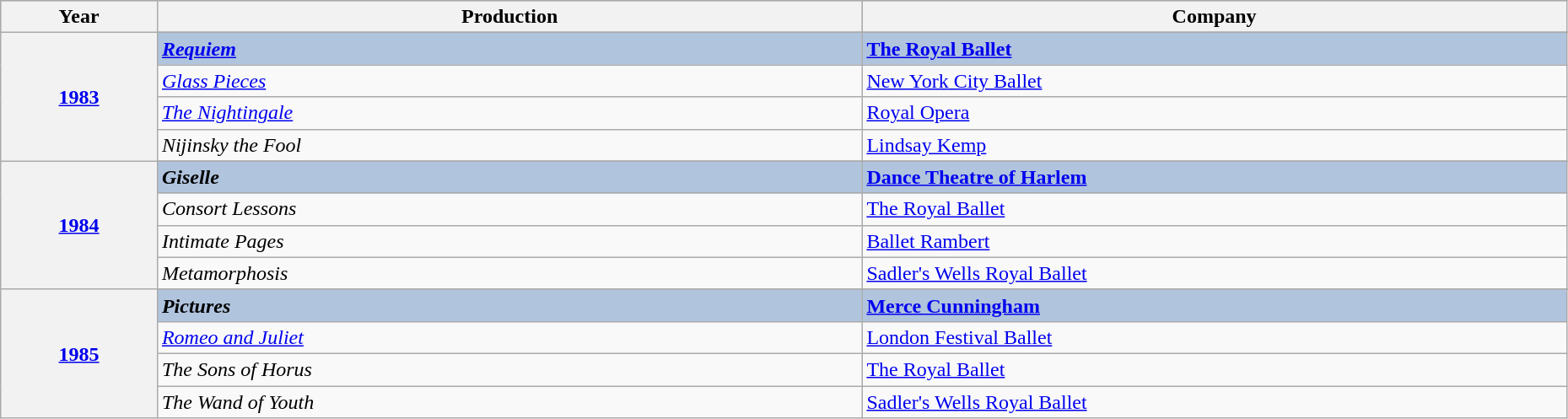<table class="wikitable" style="width:98%;">
<tr style="background:#bebebe;">
<th style="width:10%;">Year</th>
<th style="width:45%;">Production</th>
<th style="width:45%;">Company</th>
</tr>
<tr>
<th rowspan="5" align="center"><a href='#'>1983</a></th>
</tr>
<tr style="background:#B0C4DE">
<td><strong><em><a href='#'>Requiem</a></em></strong></td>
<td><strong><a href='#'>The Royal Ballet</a></strong></td>
</tr>
<tr>
<td><em><a href='#'>Glass Pieces</a></em></td>
<td><a href='#'>New York City Ballet</a></td>
</tr>
<tr>
<td><em><a href='#'>The Nightingale</a></em></td>
<td><a href='#'>Royal Opera</a></td>
</tr>
<tr>
<td><em>Nijinsky the Fool</em></td>
<td><a href='#'>Lindsay Kemp</a></td>
</tr>
<tr>
<th rowspan="5" align="center"><a href='#'>1984</a></th>
</tr>
<tr style="background:#B0C4DE">
<td><strong><em>Giselle</em></strong></td>
<td><strong><a href='#'>Dance Theatre of Harlem</a></strong></td>
</tr>
<tr>
<td><em>Consort Lessons</em></td>
<td><a href='#'>The Royal Ballet</a></td>
</tr>
<tr>
<td><em>Intimate Pages</em></td>
<td><a href='#'>Ballet Rambert</a></td>
</tr>
<tr>
<td><em>Metamorphosis</em></td>
<td><a href='#'>Sadler's Wells Royal Ballet</a></td>
</tr>
<tr>
<th rowspan="5" align="center"><a href='#'>1985</a></th>
</tr>
<tr style="background:#B0C4DE">
<td><strong><em>Pictures</em></strong></td>
<td><strong><a href='#'>Merce Cunningham</a></strong></td>
</tr>
<tr>
<td><em><a href='#'>Romeo and Juliet</a></em></td>
<td><a href='#'>London Festival Ballet</a></td>
</tr>
<tr>
<td><em>The Sons of Horus</em></td>
<td><a href='#'>The Royal Ballet</a></td>
</tr>
<tr>
<td><em>The Wand of Youth</em></td>
<td><a href='#'>Sadler's Wells Royal Ballet</a></td>
</tr>
</table>
